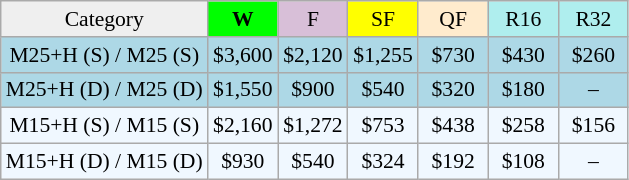<table class="wikitable" style="font-size:90%">
<tr align=center>
<td style="background:#efefef;">Category</td>
<td style="width:40px; background:lime;"><strong>W</strong></td>
<td style="width:40px; background:thistle;">F</td>
<td style="width:40px; background:#ff0;">SF</td>
<td style="width:40px; background:#ffebcd;">QF</td>
<td style="width:40px; background:#afeeee;">R16</td>
<td style="width:40px; background:#afeeee;">R32</td>
</tr>
<tr style="text-align:center; background:lightblue;">
<td>M25+H (S) / M25 (S)</td>
<td>$3,600</td>
<td>$2,120</td>
<td>$1,255</td>
<td>$730</td>
<td>$430</td>
<td>$260</td>
</tr>
<tr style="text-align:center; background:lightblue;">
<td>M25+H (D) / M25 (D)</td>
<td>$1,550</td>
<td>$900</td>
<td>$540</td>
<td>$320</td>
<td>$180</td>
<td>–</td>
</tr>
<tr style="text-align:center; background:#f0f8ff;">
<td>M15+H (S) / M15 (S)</td>
<td>$2,160</td>
<td>$1,272</td>
<td>$753</td>
<td>$438</td>
<td>$258</td>
<td>$156</td>
</tr>
<tr style="text-align:center; background:#f0f8ff;">
<td>M15+H (D) / M15 (D)</td>
<td>$930</td>
<td>$540</td>
<td>$324</td>
<td>$192</td>
<td>$108</td>
<td>–</td>
</tr>
</table>
